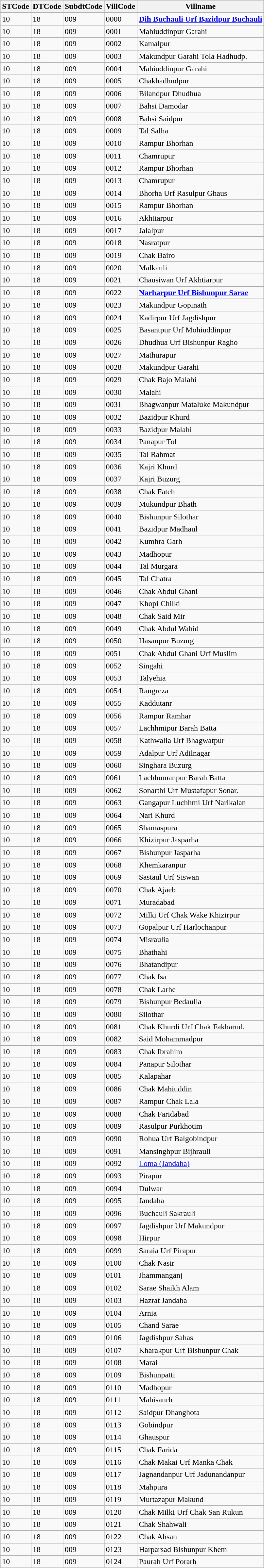<table class="wikitable">
<tr>
<th>STCode</th>
<th>DTCode</th>
<th>SubdtCode</th>
<th>VillCode</th>
<th>Villname</th>
</tr>
<tr>
<td>10</td>
<td>18</td>
<td>009</td>
<td>0000</td>
<td><a href='#'><strong>Dih Buchauli Urf Bazidpur Buchauli</strong></a></td>
</tr>
<tr>
<td>10</td>
<td>18</td>
<td>009</td>
<td>0001</td>
<td>Mahiuddinpur Garahi</td>
</tr>
<tr>
<td>10</td>
<td>18</td>
<td>009</td>
<td>0002</td>
<td>Kamalpur</td>
</tr>
<tr>
<td>10</td>
<td>18</td>
<td>009</td>
<td>0003</td>
<td>Makundpur Garahi Tola Hadhudp.</td>
</tr>
<tr>
<td>10</td>
<td>18</td>
<td>009</td>
<td>0004</td>
<td>Mahiuddinpur Garahi</td>
</tr>
<tr>
<td>10</td>
<td>18</td>
<td>009</td>
<td>0005</td>
<td>Chakhadhudpur</td>
</tr>
<tr>
<td>10</td>
<td>18</td>
<td>009</td>
<td>0006</td>
<td>Bilandpur Dhudhua</td>
</tr>
<tr>
<td>10</td>
<td>18</td>
<td>009</td>
<td>0007</td>
<td>Bahsi Damodar</td>
</tr>
<tr>
<td>10</td>
<td>18</td>
<td>009</td>
<td>0008</td>
<td>Bahsi Saidpur</td>
</tr>
<tr>
<td>10</td>
<td>18</td>
<td>009</td>
<td>0009</td>
<td>Tal Salha</td>
</tr>
<tr>
<td>10</td>
<td>18</td>
<td>009</td>
<td>0010</td>
<td>Rampur Bhorhan</td>
</tr>
<tr>
<td>10</td>
<td>18</td>
<td>009</td>
<td>0011</td>
<td>Chamrupur</td>
</tr>
<tr>
<td>10</td>
<td>18</td>
<td>009</td>
<td>0012</td>
<td>Rampur Bhorhan</td>
</tr>
<tr>
<td>10</td>
<td>18</td>
<td>009</td>
<td>0013</td>
<td>Chamrupur</td>
</tr>
<tr>
<td>10</td>
<td>18</td>
<td>009</td>
<td>0014</td>
<td>Bhorha Urf Rasulpur Ghaus</td>
</tr>
<tr>
<td>10</td>
<td>18</td>
<td>009</td>
<td>0015</td>
<td>Rampur Bhorhan</td>
</tr>
<tr>
<td>10</td>
<td>18</td>
<td>009</td>
<td>0016</td>
<td>Akhtiarpur</td>
</tr>
<tr>
<td>10</td>
<td>18</td>
<td>009</td>
<td>0017</td>
<td>Jalalpur</td>
</tr>
<tr>
<td>10</td>
<td>18</td>
<td>009</td>
<td>0018</td>
<td>Nasratpur</td>
</tr>
<tr>
<td>10</td>
<td>18</td>
<td>009</td>
<td>0019</td>
<td>Chak Bairo</td>
</tr>
<tr>
<td>10</td>
<td>18</td>
<td>009</td>
<td>0020</td>
<td>Malkauli</td>
</tr>
<tr>
<td>10</td>
<td>18</td>
<td>009</td>
<td>0021</td>
<td>Chausiwan Urf Akhtiarpur</td>
</tr>
<tr>
<td>10</td>
<td>18</td>
<td>009</td>
<td>0022</td>
<td><a href='#'><strong>Narharpur Urf Bishunpur Sarae</strong></a></td>
</tr>
<tr>
<td>10</td>
<td>18</td>
<td>009</td>
<td>0023</td>
<td>Makundpur Gopinath</td>
</tr>
<tr>
<td>10</td>
<td>18</td>
<td>009</td>
<td>0024</td>
<td>Kadirpur Urf Jagdishpur</td>
</tr>
<tr>
<td>10</td>
<td>18</td>
<td>009</td>
<td>0025</td>
<td>Basantpur Urf Mohiuddinpur</td>
</tr>
<tr>
<td>10</td>
<td>18</td>
<td>009</td>
<td>0026</td>
<td>Dhudhua Urf Bishunpur Ragho</td>
</tr>
<tr>
<td>10</td>
<td>18</td>
<td>009</td>
<td>0027</td>
<td>Mathurapur</td>
</tr>
<tr>
<td>10</td>
<td>18</td>
<td>009</td>
<td>0028</td>
<td>Makundpur Garahi</td>
</tr>
<tr>
<td>10</td>
<td>18</td>
<td>009</td>
<td>0029</td>
<td>Chak Bajo Malahi</td>
</tr>
<tr>
<td>10</td>
<td>18</td>
<td>009</td>
<td>0030</td>
<td>Malahi</td>
</tr>
<tr>
<td>10</td>
<td>18</td>
<td>009</td>
<td>0031</td>
<td>Bhagwanpur Mataluke Makundpur</td>
</tr>
<tr>
<td>10</td>
<td>18</td>
<td>009</td>
<td>0032</td>
<td>Bazidpur Khurd</td>
</tr>
<tr>
<td>10</td>
<td>18</td>
<td>009</td>
<td>0033</td>
<td>Bazidpur Malahi</td>
</tr>
<tr>
<td>10</td>
<td>18</td>
<td>009</td>
<td>0034</td>
<td>Panapur Tol</td>
</tr>
<tr>
<td>10</td>
<td>18</td>
<td>009</td>
<td>0035</td>
<td>Tal Rahmat</td>
</tr>
<tr>
<td>10</td>
<td>18</td>
<td>009</td>
<td>0036</td>
<td>Kajri Khurd</td>
</tr>
<tr>
<td>10</td>
<td>18</td>
<td>009</td>
<td>0037</td>
<td>Kajri Buzurg</td>
</tr>
<tr>
<td>10</td>
<td>18</td>
<td>009</td>
<td>0038</td>
<td>Chak Fateh</td>
</tr>
<tr>
<td>10</td>
<td>18</td>
<td>009</td>
<td>0039</td>
<td>Mukundpur Bhath</td>
</tr>
<tr>
<td>10</td>
<td>18</td>
<td>009</td>
<td>0040</td>
<td>Bishunpur Silothar</td>
</tr>
<tr>
<td>10</td>
<td>18</td>
<td>009</td>
<td>0041</td>
<td>Bazidpur Madhaul</td>
</tr>
<tr>
<td>10</td>
<td>18</td>
<td>009</td>
<td>0042</td>
<td>Kumhra Garh</td>
</tr>
<tr>
<td>10</td>
<td>18</td>
<td>009</td>
<td>0043</td>
<td>Madhopur</td>
</tr>
<tr>
<td>10</td>
<td>18</td>
<td>009</td>
<td>0044</td>
<td>Tal Murgara</td>
</tr>
<tr>
<td>10</td>
<td>18</td>
<td>009</td>
<td>0045</td>
<td>Tal Chatra</td>
</tr>
<tr>
<td>10</td>
<td>18</td>
<td>009</td>
<td>0046</td>
<td>Chak Abdul Ghani</td>
</tr>
<tr>
<td>10</td>
<td>18</td>
<td>009</td>
<td>0047</td>
<td>Khopi Chilki</td>
</tr>
<tr>
<td>10</td>
<td>18</td>
<td>009</td>
<td>0048</td>
<td>Chak Said Mir</td>
</tr>
<tr>
<td>10</td>
<td>18</td>
<td>009</td>
<td>0049</td>
<td>Chak Abdul Wahid</td>
</tr>
<tr>
<td>10</td>
<td>18</td>
<td>009</td>
<td>0050</td>
<td>Hasanpur Buzurg</td>
</tr>
<tr>
<td>10</td>
<td>18</td>
<td>009</td>
<td>0051</td>
<td>Chak Abdul Ghani Urf Muslim</td>
</tr>
<tr>
<td>10</td>
<td>18</td>
<td>009</td>
<td>0052</td>
<td>Singahi</td>
</tr>
<tr>
<td>10</td>
<td>18</td>
<td>009</td>
<td>0053</td>
<td>Talyehia</td>
</tr>
<tr>
<td>10</td>
<td>18</td>
<td>009</td>
<td>0054</td>
<td>Rangreza</td>
</tr>
<tr>
<td>10</td>
<td>18</td>
<td>009</td>
<td>0055</td>
<td>Kaddutanr</td>
</tr>
<tr>
<td>10</td>
<td>18</td>
<td>009</td>
<td>0056</td>
<td>Rampur Ramhar</td>
</tr>
<tr>
<td>10</td>
<td>18</td>
<td>009</td>
<td>0057</td>
<td>Lachhmipur Barah Batta</td>
</tr>
<tr>
<td>10</td>
<td>18</td>
<td>009</td>
<td>0058</td>
<td>Kathwalia Urf Bhagwatpur</td>
</tr>
<tr>
<td>10</td>
<td>18</td>
<td>009</td>
<td>0059</td>
<td>Adalpur Urf Adilnagar</td>
</tr>
<tr>
<td>10</td>
<td>18</td>
<td>009</td>
<td>0060</td>
<td>Singhara Buzurg</td>
</tr>
<tr>
<td>10</td>
<td>18</td>
<td>009</td>
<td>0061</td>
<td>Lachhumanpur Barah Batta</td>
</tr>
<tr>
<td>10</td>
<td>18</td>
<td>009</td>
<td>0062</td>
<td>Sonarthi Urf Mustafapur Sonar.</td>
</tr>
<tr>
<td>10</td>
<td>18</td>
<td>009</td>
<td>0063</td>
<td>Gangapur Luchhmi Urf Narikalan</td>
</tr>
<tr>
<td>10</td>
<td>18</td>
<td>009</td>
<td>0064</td>
<td>Nari Khurd</td>
</tr>
<tr>
<td>10</td>
<td>18</td>
<td>009</td>
<td>0065</td>
<td>Shamaspura</td>
</tr>
<tr>
<td>10</td>
<td>18</td>
<td>009</td>
<td>0066</td>
<td>Khizirpur Jasparha</td>
</tr>
<tr>
<td>10</td>
<td>18</td>
<td>009</td>
<td>0067</td>
<td>Bishunpur Jasparha</td>
</tr>
<tr>
<td>10</td>
<td>18</td>
<td>009</td>
<td>0068</td>
<td>Khemkaranpur</td>
</tr>
<tr>
<td>10</td>
<td>18</td>
<td>009</td>
<td>0069</td>
<td>Sastaul Urf Siswan</td>
</tr>
<tr>
<td>10</td>
<td>18</td>
<td>009</td>
<td>0070</td>
<td>Chak Ajaeb</td>
</tr>
<tr>
<td>10</td>
<td>18</td>
<td>009</td>
<td>0071</td>
<td>Muradabad</td>
</tr>
<tr>
<td>10</td>
<td>18</td>
<td>009</td>
<td>0072</td>
<td>Milki Urf Chak Wake Khizirpur</td>
</tr>
<tr>
<td>10</td>
<td>18</td>
<td>009</td>
<td>0073</td>
<td>Gopalpur Urf Harlochanpur</td>
</tr>
<tr>
<td>10</td>
<td>18</td>
<td>009</td>
<td>0074</td>
<td>Misraulia</td>
</tr>
<tr>
<td>10</td>
<td>18</td>
<td>009</td>
<td>0075</td>
<td>Bhathahi</td>
</tr>
<tr>
<td>10</td>
<td>18</td>
<td>009</td>
<td>0076</td>
<td>Bhatandipur</td>
</tr>
<tr>
<td>10</td>
<td>18</td>
<td>009</td>
<td>0077</td>
<td>Chak Isa</td>
</tr>
<tr>
<td>10</td>
<td>18</td>
<td>009</td>
<td>0078</td>
<td>Chak Larhe</td>
</tr>
<tr>
<td>10</td>
<td>18</td>
<td>009</td>
<td>0079</td>
<td>Bishunpur Bedaulia</td>
</tr>
<tr>
<td>10</td>
<td>18</td>
<td>009</td>
<td>0080</td>
<td>Silothar</td>
</tr>
<tr>
<td>10</td>
<td>18</td>
<td>009</td>
<td>0081</td>
<td>Chak Khurdi Urf Chak Fakharud.</td>
</tr>
<tr>
<td>10</td>
<td>18</td>
<td>009</td>
<td>0082</td>
<td>Said Mohammadpur</td>
</tr>
<tr>
<td>10</td>
<td>18</td>
<td>009</td>
<td>0083</td>
<td>Chak Ibrahim</td>
</tr>
<tr>
<td>10</td>
<td>18</td>
<td>009</td>
<td>0084</td>
<td>Panapur Silothar</td>
</tr>
<tr>
<td>10</td>
<td>18</td>
<td>009</td>
<td>0085</td>
<td>Kalapahar</td>
</tr>
<tr>
<td>10</td>
<td>18</td>
<td>009</td>
<td>0086</td>
<td>Chak Mahiuddin</td>
</tr>
<tr>
<td>10</td>
<td>18</td>
<td>009</td>
<td>0087</td>
<td>Rampur Chak Lala</td>
</tr>
<tr>
<td>10</td>
<td>18</td>
<td>009</td>
<td>0088</td>
<td>Chak Faridabad</td>
</tr>
<tr>
<td>10</td>
<td>18</td>
<td>009</td>
<td>0089</td>
<td>Rasulpur Purkhotim</td>
</tr>
<tr>
<td>10</td>
<td>18</td>
<td>009</td>
<td>0090</td>
<td>Rohua Urf Balgobindpur</td>
</tr>
<tr>
<td>10</td>
<td>18</td>
<td>009</td>
<td>0091</td>
<td>Mansinghpur Bijhrauli</td>
</tr>
<tr>
<td>10</td>
<td>18</td>
<td>009</td>
<td>0092</td>
<td><a href='#'>Loma (Jandaha)</a></td>
</tr>
<tr>
<td>10</td>
<td>18</td>
<td>009</td>
<td>0093</td>
<td>Pirapur</td>
</tr>
<tr>
<td>10</td>
<td>18</td>
<td>009</td>
<td>0094</td>
<td>Dulwar</td>
</tr>
<tr>
<td>10</td>
<td>18</td>
<td>009</td>
<td>0095</td>
<td>Jandaha</td>
</tr>
<tr>
<td>10</td>
<td>18</td>
<td>009</td>
<td>0096</td>
<td>Buchauli Sakrauli</td>
</tr>
<tr>
<td>10</td>
<td>18</td>
<td>009</td>
<td>0097</td>
<td>Jagdishpur Urf Makundpur</td>
</tr>
<tr>
<td>10</td>
<td>18</td>
<td>009</td>
<td>0098</td>
<td>Hirpur</td>
</tr>
<tr>
<td>10</td>
<td>18</td>
<td>009</td>
<td>0099</td>
<td>Saraia Urf Pirapur</td>
</tr>
<tr>
<td>10</td>
<td>18</td>
<td>009</td>
<td>0100</td>
<td>Chak Nasir</td>
</tr>
<tr>
<td>10</td>
<td>18</td>
<td>009</td>
<td>0101</td>
<td>Jhammanganj</td>
</tr>
<tr>
<td>10</td>
<td>18</td>
<td>009</td>
<td>0102</td>
<td>Sarae Shaikh Alam</td>
</tr>
<tr>
<td>10</td>
<td>18</td>
<td>009</td>
<td>0103</td>
<td>Hazrat Jandaha</td>
</tr>
<tr>
<td>10</td>
<td>18</td>
<td>009</td>
<td>0104</td>
<td>Arnia</td>
</tr>
<tr>
<td>10</td>
<td>18</td>
<td>009</td>
<td>0105</td>
<td>Chand Sarae</td>
</tr>
<tr>
<td>10</td>
<td>18</td>
<td>009</td>
<td>0106</td>
<td>Jagdishpur Sahas</td>
</tr>
<tr>
<td>10</td>
<td>18</td>
<td>009</td>
<td>0107</td>
<td>Kharakpur Urf Bishunpur Chak</td>
</tr>
<tr>
<td>10</td>
<td>18</td>
<td>009</td>
<td>0108</td>
<td>Marai</td>
</tr>
<tr>
<td>10</td>
<td>18</td>
<td>009</td>
<td>0109</td>
<td>Bishunpatti</td>
</tr>
<tr>
<td>10</td>
<td>18</td>
<td>009</td>
<td>0110</td>
<td>Madhopur</td>
</tr>
<tr>
<td>10</td>
<td>18</td>
<td>009</td>
<td>0111</td>
<td>Mahisanrh</td>
</tr>
<tr>
<td>10</td>
<td>18</td>
<td>009</td>
<td>0112</td>
<td>Saidpur Dhanghota</td>
</tr>
<tr>
<td>10</td>
<td>18</td>
<td>009</td>
<td>0113</td>
<td>Gobindpur</td>
</tr>
<tr>
<td>10</td>
<td>18</td>
<td>009</td>
<td>0114</td>
<td>Ghauspur</td>
</tr>
<tr>
<td>10</td>
<td>18</td>
<td>009</td>
<td>0115</td>
<td>Chak Farida</td>
</tr>
<tr>
<td>10</td>
<td>18</td>
<td>009</td>
<td>0116</td>
<td>Chak Makai Urf Manka Chak</td>
</tr>
<tr>
<td>10</td>
<td>18</td>
<td>009</td>
<td>0117</td>
<td>Jagnandanpur Urf Jadunandanpur</td>
</tr>
<tr>
<td>10</td>
<td>18</td>
<td>009</td>
<td>0118</td>
<td>Mahpura</td>
</tr>
<tr>
<td>10</td>
<td>18</td>
<td>009</td>
<td>0119</td>
<td>Murtazapur Makund</td>
</tr>
<tr>
<td>10</td>
<td>18</td>
<td>009</td>
<td>0120</td>
<td>Chak Milki Urf Chak San Rukun</td>
</tr>
<tr>
<td>10</td>
<td>18</td>
<td>009</td>
<td>0121</td>
<td>Chak Shahwali</td>
</tr>
<tr>
<td>10</td>
<td>18</td>
<td>009</td>
<td>0122</td>
<td>Chak Ahsan</td>
</tr>
<tr>
<td>10</td>
<td>18</td>
<td>009</td>
<td>0123</td>
<td>Harparsad Bishunpur Khem</td>
</tr>
<tr>
<td>10</td>
<td>18</td>
<td>009</td>
<td>0124</td>
<td>Paurah Urf Porarh</td>
</tr>
</table>
